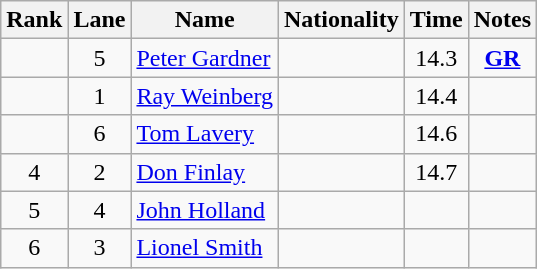<table class="wikitable sortable" style=" text-align:center">
<tr>
<th>Rank</th>
<th>Lane</th>
<th>Name</th>
<th>Nationality</th>
<th>Time</th>
<th>Notes</th>
</tr>
<tr>
<td></td>
<td>5</td>
<td align=left><a href='#'>Peter Gardner</a></td>
<td align=left></td>
<td>14.3</td>
<td><strong><a href='#'>GR</a></strong></td>
</tr>
<tr>
<td></td>
<td>1</td>
<td align=left><a href='#'>Ray Weinberg</a></td>
<td align=left></td>
<td>14.4</td>
<td></td>
</tr>
<tr>
<td></td>
<td>6</td>
<td align=left><a href='#'>Tom Lavery</a></td>
<td align=left></td>
<td>14.6</td>
<td></td>
</tr>
<tr>
<td>4</td>
<td>2</td>
<td align=left><a href='#'>Don Finlay</a></td>
<td align=left></td>
<td>14.7</td>
<td></td>
</tr>
<tr>
<td>5</td>
<td>4</td>
<td align=left><a href='#'>John Holland</a></td>
<td align=left></td>
<td></td>
<td></td>
</tr>
<tr>
<td>6</td>
<td>3</td>
<td align=left><a href='#'>Lionel Smith</a></td>
<td align=left></td>
<td></td>
<td></td>
</tr>
</table>
